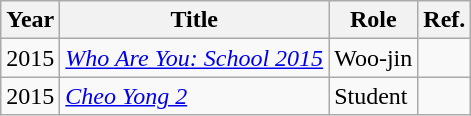<table class="wikitable">
<tr>
<th>Year</th>
<th>Title</th>
<th>Role</th>
<th>Ref.</th>
</tr>
<tr>
<td>2015</td>
<td><em><a href='#'>Who Are You: School 2015</a></em></td>
<td>Woo-jin</td>
<td></td>
</tr>
<tr>
<td>2015</td>
<td><em><a href='#'>Cheo Yong 2</a></em></td>
<td>Student</td>
<td></td>
</tr>
</table>
